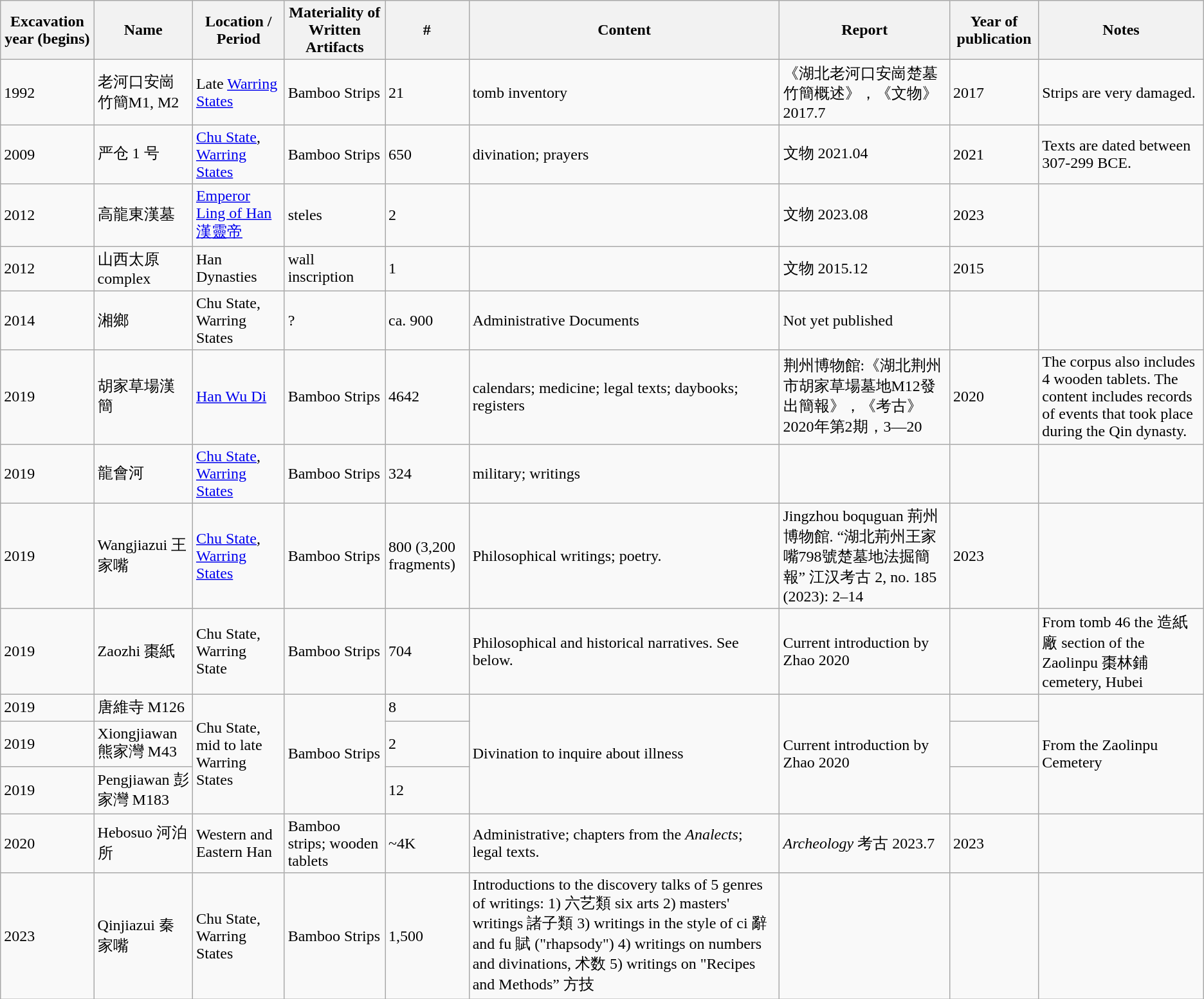<table class="wikitable">
<tr>
<th>Excavation year (begins)</th>
<th>Name</th>
<th>Location / Period</th>
<th>Materiality of Written Artifacts</th>
<th>#</th>
<th>Content</th>
<th>Report</th>
<th>Year of publication</th>
<th>Notes</th>
</tr>
<tr>
<td>1992</td>
<td>老河口安崗竹簡M1, M2</td>
<td>Late <a href='#'>Warring States</a></td>
<td>Bamboo Strips</td>
<td>21</td>
<td>tomb inventory</td>
<td>《湖北老河口安崗楚墓竹簡概述》，《文物》2017.7</td>
<td>2017</td>
<td>Strips are very damaged.</td>
</tr>
<tr>
<td>2009</td>
<td>严仓 1 号</td>
<td><a href='#'>Chu State</a>, <a href='#'>Warring States</a></td>
<td>Bamboo Strips</td>
<td>650</td>
<td>divination; prayers</td>
<td>文物 2021.04</td>
<td>2021</td>
<td>Texts are dated between 307-299 BCE.</td>
</tr>
<tr>
<td>2012</td>
<td>高龍東漢墓</td>
<td><a href='#'>Emperor Ling of Han 漢靈帝</a></td>
<td>steles</td>
<td>2</td>
<td></td>
<td>文物 2023.08</td>
<td>2023</td>
<td></td>
</tr>
<tr>
<td>2012</td>
<td>山西太原 complex</td>
<td>Han Dynasties</td>
<td>wall inscription</td>
<td>1</td>
<td></td>
<td>文物 2015.12</td>
<td>2015</td>
<td></td>
</tr>
<tr>
<td>2014</td>
<td>湘鄉</td>
<td>Chu State, Warring States</td>
<td>?</td>
<td>ca. 900</td>
<td>Administrative Documents</td>
<td>Not yet published</td>
<td></td>
<td></td>
</tr>
<tr>
<td>2019</td>
<td>胡家草場漢簡</td>
<td><a href='#'>Han Wu Di</a></td>
<td>Bamboo Strips</td>
<td>4642</td>
<td>calendars; medicine; legal texts; daybooks; registers</td>
<td>荆州博物館:《湖北荆州市胡家草場墓地M12發出簡報》，《考古》2020年第2期，3—20</td>
<td>2020</td>
<td>The corpus also includes 4 wooden tablets. The content includes records of events that took place during the Qin dynasty.</td>
</tr>
<tr>
<td>2019</td>
<td>龍會河</td>
<td><a href='#'>Chu State</a>, <a href='#'>Warring States</a></td>
<td>Bamboo Strips</td>
<td>324</td>
<td>military; writings</td>
<td></td>
<td></td>
<td></td>
</tr>
<tr>
<td>2019</td>
<td>Wangjiazui 王家嘴</td>
<td><a href='#'>Chu State</a>, <a href='#'>Warring States</a></td>
<td>Bamboo Strips</td>
<td>800 (3,200 fragments)</td>
<td>Philosophical writings; poetry.</td>
<td>Jingzhou boquguan 荊州博物館. “湖北荊州王家嘴798號楚墓地法掘簡報” 江汉考古 2, no. 185 (2023): 2–14</td>
<td>2023</td>
<td></td>
</tr>
<tr>
<td>2019</td>
<td>Zaozhi 棗紙</td>
<td>Chu State, Warring State</td>
<td>Bamboo Strips</td>
<td>704</td>
<td>Philosophical and historical narratives. See below.</td>
<td>Current introduction by Zhao 2020</td>
<td></td>
<td>From tomb 46 the 造紙廠 section of the Zaolinpu 棗林鋪 cemetery, Hubei</td>
</tr>
<tr>
<td>2019</td>
<td>唐維寺 M126</td>
<td rowspan="3">Chu State, mid to late Warring States</td>
<td rowspan="3">Bamboo Strips</td>
<td>8</td>
<td rowspan="3">Divination to inquire about illness</td>
<td rowspan="3">Current introduction by Zhao 2020</td>
<td></td>
<td rowspan="3">From the Zaolinpu Cemetery</td>
</tr>
<tr>
<td>2019</td>
<td>Xiongjiawan 熊家灣 M43</td>
<td>2</td>
<td></td>
</tr>
<tr>
<td>2019</td>
<td>Pengjiawan 彭家灣 M183</td>
<td>12</td>
<td></td>
</tr>
<tr>
<td>2020</td>
<td>Hebosuo 河泊所</td>
<td>Western and Eastern Han</td>
<td>Bamboo strips; wooden tablets</td>
<td>~4K</td>
<td>Administrative; chapters from the <em>Analects</em>; legal texts.</td>
<td><em>Archeology</em> 考古 2023.7</td>
<td>2023</td>
<td></td>
</tr>
<tr>
<td>2023</td>
<td>Qinjiazui 秦家嘴</td>
<td>Chu State, Warring States</td>
<td>Bamboo Strips</td>
<td>1,500</td>
<td>Introductions to the discovery talks of 5 genres of writings: 1) 六艺類 six arts 2) masters' writings 諸子類 3) writings in the style of ci 辭 and fu 賦 ("rhapsody") 4) writings on numbers and divinations, 术数 5) writings on "Recipes and Methods”  方技</td>
<td></td>
<td></td>
<td></td>
</tr>
</table>
